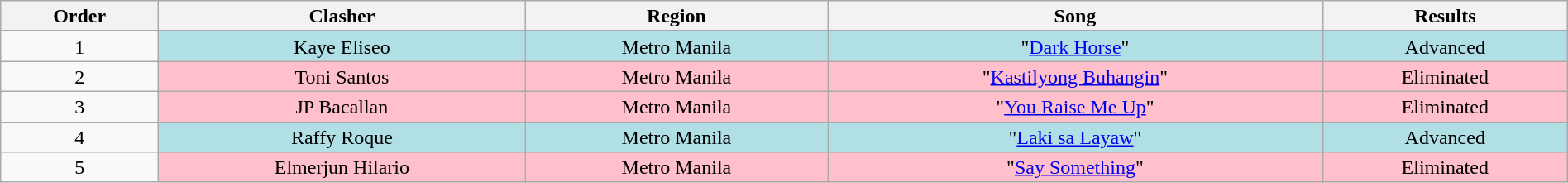<table class="wikitable" style="text-align:center; line-height:17px; width:100%;">
<tr>
<th>Order</th>
<th>Clasher</th>
<th>Region</th>
<th>Song</th>
<th>Results</th>
</tr>
<tr>
<td>1</td>
<td style="background:#b0e0e6;">Kaye Eliseo</td>
<td style="background:#b0e0e6;">Metro Manila</td>
<td style="background:#b0e0e6;">"<a href='#'>Dark Horse</a>"</td>
<td style="background:#b0e0e6;">Advanced</td>
</tr>
<tr>
<td>2</td>
<td style="background:pink;">Toni Santos</td>
<td style="background:pink;">Metro Manila</td>
<td style="background:pink;">"<a href='#'>Kastilyong Buhangin</a>"</td>
<td style="background:pink;">Eliminated</td>
</tr>
<tr>
<td>3</td>
<td style="background:pink;">JP Bacallan</td>
<td style="background:pink;">Metro Manila</td>
<td style="background:pink;">"<a href='#'>You Raise Me Up</a>"</td>
<td style="background:pink;">Eliminated</td>
</tr>
<tr>
<td>4</td>
<td style="background:#b0e0e6;">Raffy Roque</td>
<td style="background:#b0e0e6;">Metro Manila</td>
<td style="background:#b0e0e6;">"<a href='#'>Laki sa Layaw</a>"</td>
<td style="background:#b0e0e6;">Advanced</td>
</tr>
<tr>
<td>5</td>
<td style="background:pink;">Elmerjun Hilario</td>
<td style="background:pink;">Metro Manila</td>
<td style="background:pink;">"<a href='#'>Say Something</a>"</td>
<td style="background:pink;">Eliminated</td>
</tr>
</table>
